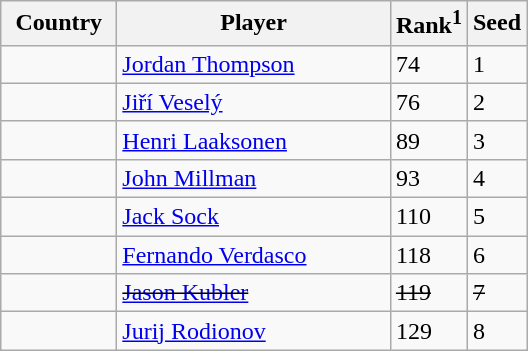<table class="wikitable" border="1">
<tr>
<th width="70">Country</th>
<th width="175">Player</th>
<th>Rank<sup>1</sup></th>
<th>Seed</th>
</tr>
<tr>
<td></td>
<td><a href='#'>Jordan Thompson</a></td>
<td>74</td>
<td>1</td>
</tr>
<tr>
<td></td>
<td><a href='#'>Jiří Veselý</a></td>
<td>76</td>
<td>2</td>
</tr>
<tr>
<td></td>
<td><a href='#'>Henri Laaksonen</a></td>
<td>89</td>
<td>3</td>
</tr>
<tr>
<td></td>
<td><a href='#'>John Millman</a></td>
<td>93</td>
<td>4</td>
</tr>
<tr>
<td></td>
<td><a href='#'>Jack Sock</a></td>
<td>110</td>
<td>5</td>
</tr>
<tr>
<td></td>
<td><a href='#'>Fernando Verdasco</a></td>
<td>118</td>
<td>6</td>
</tr>
<tr>
<td><s></s></td>
<td><s><a href='#'>Jason Kubler</a></s></td>
<td><s>119</s></td>
<td><s>7</s></td>
</tr>
<tr>
<td></td>
<td><a href='#'>Jurij Rodionov</a></td>
<td>129</td>
<td>8</td>
</tr>
</table>
